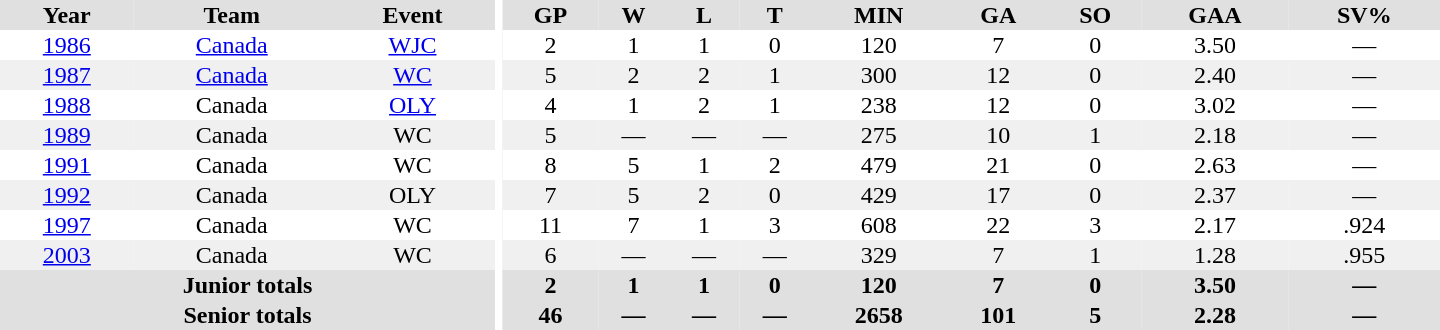<table border="0" cellpadding="1" cellspacing="0" ID="Table3" style="text-align:center; width:60em">
<tr ALIGN="center" bgcolor="#e0e0e0">
<th>Year</th>
<th>Team</th>
<th>Event</th>
<th rowspan="99" bgcolor="#ffffff"></th>
<th>GP</th>
<th>W</th>
<th>L</th>
<th>T</th>
<th>MIN</th>
<th>GA</th>
<th>SO</th>
<th>GAA</th>
<th>SV%</th>
</tr>
<tr>
<td><a href='#'>1986</a></td>
<td><a href='#'>Canada</a></td>
<td><a href='#'>WJC</a></td>
<td>2</td>
<td>1</td>
<td>1</td>
<td>0</td>
<td>120</td>
<td>7</td>
<td>0</td>
<td>3.50</td>
<td>—</td>
</tr>
<tr bgcolor="#f0f0f0">
<td><a href='#'>1987</a></td>
<td><a href='#'>Canada</a></td>
<td><a href='#'>WC</a></td>
<td>5</td>
<td>2</td>
<td>2</td>
<td>1</td>
<td>300</td>
<td>12</td>
<td>0</td>
<td>2.40</td>
<td>—</td>
</tr>
<tr>
<td><a href='#'>1988</a></td>
<td>Canada</td>
<td><a href='#'>OLY</a></td>
<td>4</td>
<td>1</td>
<td>2</td>
<td>1</td>
<td>238</td>
<td>12</td>
<td>0</td>
<td>3.02</td>
<td>—</td>
</tr>
<tr bgcolor="#f0f0f0">
<td><a href='#'>1989</a></td>
<td>Canada</td>
<td>WC</td>
<td>5</td>
<td>—</td>
<td>—</td>
<td>—</td>
<td>275</td>
<td>10</td>
<td>1</td>
<td>2.18</td>
<td>—</td>
</tr>
<tr>
<td><a href='#'>1991</a></td>
<td>Canada</td>
<td>WC</td>
<td>8</td>
<td>5</td>
<td>1</td>
<td>2</td>
<td>479</td>
<td>21</td>
<td>0</td>
<td>2.63</td>
<td>—</td>
</tr>
<tr bgcolor="#f0f0f0">
<td><a href='#'>1992</a></td>
<td>Canada</td>
<td>OLY</td>
<td>7</td>
<td>5</td>
<td>2</td>
<td>0</td>
<td>429</td>
<td>17</td>
<td>0</td>
<td>2.37</td>
<td>—</td>
</tr>
<tr>
<td><a href='#'>1997</a></td>
<td>Canada</td>
<td>WC</td>
<td>11</td>
<td>7</td>
<td>1</td>
<td>3</td>
<td>608</td>
<td>22</td>
<td>3</td>
<td>2.17</td>
<td>.924</td>
</tr>
<tr bgcolor="#f0f0f0">
<td><a href='#'>2003</a></td>
<td>Canada</td>
<td>WC</td>
<td>6</td>
<td>—</td>
<td>—</td>
<td>—</td>
<td>329</td>
<td>7</td>
<td>1</td>
<td>1.28</td>
<td>.955</td>
</tr>
<tr bgcolor="#e0e0e0">
<th colspan="3">Junior totals</th>
<th>2</th>
<th>1</th>
<th>1</th>
<th>0</th>
<th>120</th>
<th>7</th>
<th>0</th>
<th>3.50</th>
<th>—</th>
</tr>
<tr bgcolor="#e0e0e0">
<th colspan="3">Senior totals</th>
<th>46</th>
<th>—</th>
<th>—</th>
<th>—</th>
<th>2658</th>
<th>101</th>
<th>5</th>
<th>2.28</th>
<th>—</th>
</tr>
</table>
